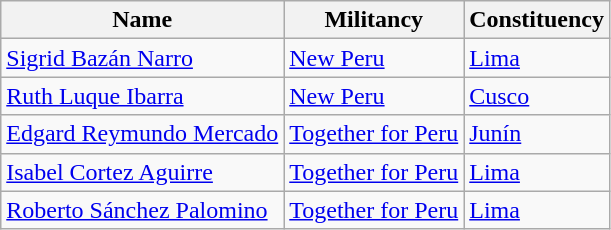<table class="wikitable">
<tr>
<th>Name</th>
<th>Militancy</th>
<th>Constituency</th>
</tr>
<tr>
<td><a href='#'>Sigrid Bazán Narro</a></td>
<td><a href='#'>New Peru</a></td>
<td><a href='#'>Lima</a></td>
</tr>
<tr>
<td><a href='#'>Ruth Luque Ibarra</a></td>
<td><a href='#'>New Peru</a></td>
<td><a href='#'>Cusco</a></td>
</tr>
<tr>
<td><a href='#'>Edgard Reymundo Mercado</a></td>
<td><a href='#'>Together for Peru</a></td>
<td><a href='#'>Junín</a></td>
</tr>
<tr>
<td><a href='#'>Isabel Cortez Aguirre</a></td>
<td><a href='#'>Together for Peru</a></td>
<td><a href='#'>Lima</a></td>
</tr>
<tr>
<td><a href='#'>Roberto Sánchez Palomino</a></td>
<td><a href='#'>Together for Peru</a></td>
<td><a href='#'>Lima</a></td>
</tr>
</table>
